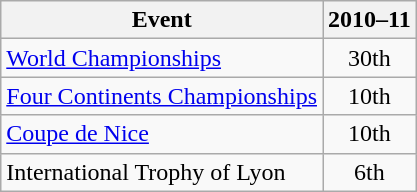<table class="wikitable" style="text-align:center">
<tr>
<th>Event</th>
<th>2010–11</th>
</tr>
<tr>
<td align=left><a href='#'>World Championships</a></td>
<td>30th</td>
</tr>
<tr>
<td align=left><a href='#'>Four Continents Championships</a></td>
<td>10th</td>
</tr>
<tr>
<td align=left><a href='#'>Coupe de Nice</a></td>
<td>10th</td>
</tr>
<tr>
<td align=left>International Trophy of Lyon</td>
<td>6th</td>
</tr>
</table>
